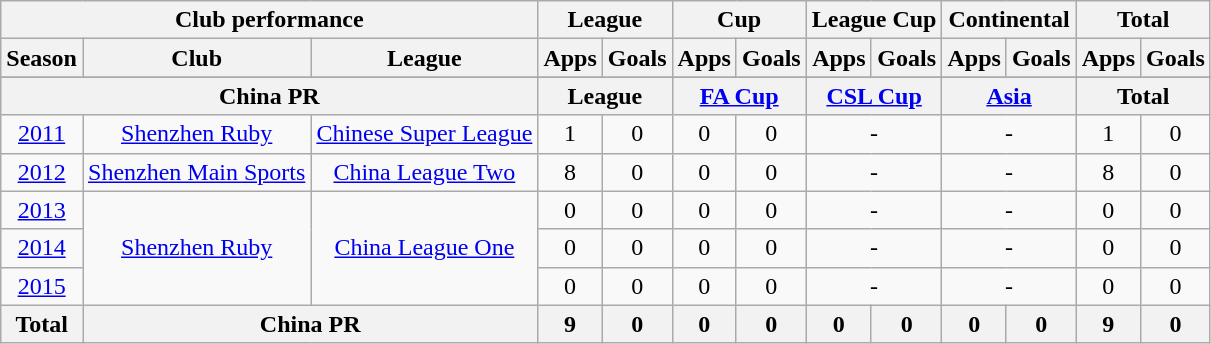<table class="wikitable" style="text-align:center">
<tr>
<th colspan=3>Club performance</th>
<th colspan=2>League</th>
<th colspan=2>Cup</th>
<th colspan=2>League Cup</th>
<th colspan=2>Continental</th>
<th colspan=2>Total</th>
</tr>
<tr>
<th>Season</th>
<th>Club</th>
<th>League</th>
<th>Apps</th>
<th>Goals</th>
<th>Apps</th>
<th>Goals</th>
<th>Apps</th>
<th>Goals</th>
<th>Apps</th>
<th>Goals</th>
<th>Apps</th>
<th>Goals</th>
</tr>
<tr>
</tr>
<tr>
<th colspan=3>China PR</th>
<th colspan=2>League</th>
<th colspan=2><a href='#'>FA Cup</a></th>
<th colspan=2><a href='#'>CSL Cup</a></th>
<th colspan=2><a href='#'>Asia</a></th>
<th colspan=2>Total</th>
</tr>
<tr>
<td><a href='#'>2011</a></td>
<td rowspan="1"><a href='#'>Shenzhen Ruby</a></td>
<td rowspan="1"><a href='#'>Chinese Super League</a></td>
<td>1</td>
<td>0</td>
<td>0</td>
<td>0</td>
<td colspan="2">-</td>
<td colspan="2">-</td>
<td>1</td>
<td>0</td>
</tr>
<tr>
<td><a href='#'>2012</a></td>
<td><a href='#'>Shenzhen Main Sports</a></td>
<td><a href='#'>China League Two</a></td>
<td>8</td>
<td>0</td>
<td>0</td>
<td>0</td>
<td colspan="2">-</td>
<td colspan="2">-</td>
<td>8</td>
<td>0</td>
</tr>
<tr>
<td><a href='#'>2013</a></td>
<td rowspan="3"><a href='#'>Shenzhen Ruby</a></td>
<td rowspan="3"><a href='#'>China League One</a></td>
<td>0</td>
<td>0</td>
<td>0</td>
<td>0</td>
<td colspan="2">-</td>
<td colspan="2">-</td>
<td>0</td>
<td>0</td>
</tr>
<tr>
<td><a href='#'>2014</a></td>
<td>0</td>
<td>0</td>
<td>0</td>
<td>0</td>
<td colspan="2">-</td>
<td colspan="2">-</td>
<td>0</td>
<td>0</td>
</tr>
<tr>
<td><a href='#'>2015</a></td>
<td>0</td>
<td>0</td>
<td>0</td>
<td>0</td>
<td colspan="2">-</td>
<td colspan="2">-</td>
<td>0</td>
<td>0</td>
</tr>
<tr>
<th rowspan=3>Total</th>
<th colspan=2>China PR</th>
<th>9</th>
<th>0</th>
<th>0</th>
<th>0</th>
<th>0</th>
<th>0</th>
<th>0</th>
<th>0</th>
<th>9</th>
<th>0</th>
</tr>
</table>
